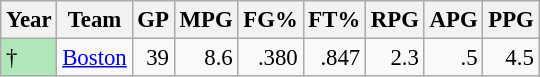<table class="wikitable sortable" style="font-size:95%; text-align:right;">
<tr>
<th>Year</th>
<th>Team</th>
<th>GP</th>
<th>MPG</th>
<th>FG%</th>
<th>FT%</th>
<th>RPG</th>
<th>APG</th>
<th>PPG</th>
</tr>
<tr>
<td style="text-align:left; background:#afe6ba;">†</td>
<td style="text-align:left;"><a href='#'>Boston</a></td>
<td>39</td>
<td>8.6</td>
<td>.380</td>
<td>.847</td>
<td>2.3</td>
<td>.5</td>
<td>4.5</td>
</tr>
</table>
